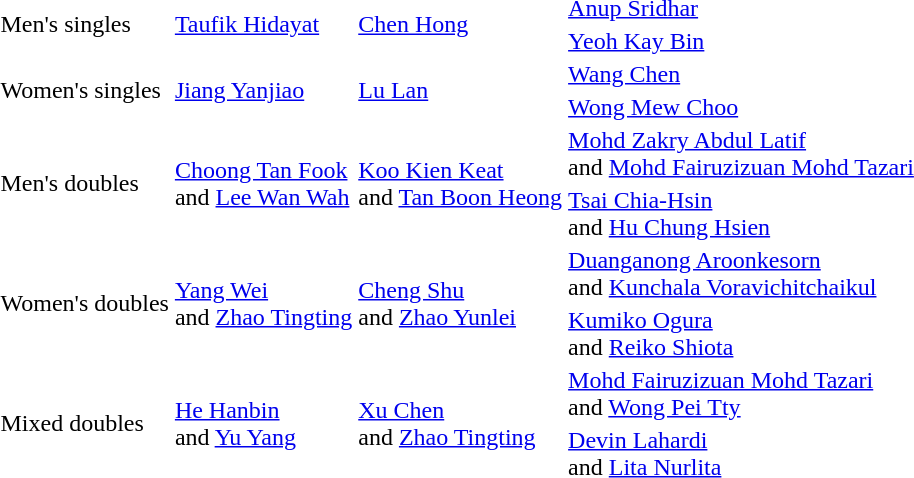<table>
<tr>
<td rowspan=2>Men's singles</td>
<td rowspan=2> <a href='#'>Taufik Hidayat</a></td>
<td rowspan=2> <a href='#'>Chen Hong</a></td>
<td> <a href='#'>Anup Sridhar</a></td>
</tr>
<tr>
<td> <a href='#'>Yeoh Kay Bin</a></td>
</tr>
<tr>
<td rowspan=2>Women's singles</td>
<td rowspan=2> <a href='#'>Jiang Yanjiao</a></td>
<td rowspan=2> <a href='#'>Lu Lan</a></td>
<td> <a href='#'>Wang Chen</a></td>
</tr>
<tr>
<td> <a href='#'>Wong Mew Choo</a></td>
</tr>
<tr>
<td rowspan=2>Men's doubles</td>
<td rowspan=2> <a href='#'>Choong Tan Fook</a><br>and <a href='#'>Lee Wan Wah</a></td>
<td rowspan=2> <a href='#'>Koo Kien Keat</a><br>and <a href='#'>Tan Boon Heong</a></td>
<td> <a href='#'>Mohd Zakry Abdul Latif</a><br>and <a href='#'>Mohd Fairuzizuan Mohd Tazari</a></td>
</tr>
<tr>
<td> <a href='#'>Tsai Chia-Hsin</a><br>and <a href='#'>Hu Chung Hsien</a></td>
</tr>
<tr>
<td rowspan=2>Women's doubles</td>
<td rowspan=2> <a href='#'>Yang Wei</a><br>and <a href='#'>Zhao Tingting</a></td>
<td rowspan=2> <a href='#'>Cheng Shu</a><br>and <a href='#'>Zhao Yunlei</a></td>
<td> <a href='#'>Duanganong Aroonkesorn</a><br>and <a href='#'>Kunchala Voravichitchaikul</a></td>
</tr>
<tr>
<td> <a href='#'>Kumiko Ogura</a><br>and <a href='#'>Reiko Shiota</a></td>
</tr>
<tr>
<td rowspan=2>Mixed doubles</td>
<td rowspan=2> <a href='#'>He Hanbin</a><br>and <a href='#'>Yu Yang</a></td>
<td rowspan=2> <a href='#'>Xu Chen</a><br>and <a href='#'>Zhao Tingting</a></td>
<td> <a href='#'>Mohd Fairuzizuan Mohd Tazari</a><br>and <a href='#'>Wong Pei Tty</a></td>
</tr>
<tr>
<td> <a href='#'>Devin Lahardi</a><br>and <a href='#'>Lita Nurlita</a></td>
</tr>
</table>
